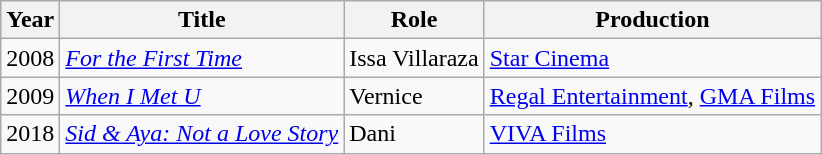<table class="wikitable sortable">
<tr>
<th>Year</th>
<th>Title</th>
<th>Role</th>
<th>Production</th>
</tr>
<tr>
<td>2008</td>
<td><em><a href='#'>For the First Time</a></em></td>
<td>Issa Villaraza</td>
<td><a href='#'>Star Cinema</a></td>
</tr>
<tr>
<td>2009</td>
<td><em><a href='#'>When I Met U</a></em></td>
<td>Vernice</td>
<td><a href='#'>Regal Entertainment</a>, <a href='#'>GMA Films</a></td>
</tr>
<tr>
<td>2018</td>
<td><em><a href='#'>Sid & Aya: Not a Love Story</a></em></td>
<td>Dani</td>
<td><a href='#'>VIVA Films</a></td>
</tr>
</table>
